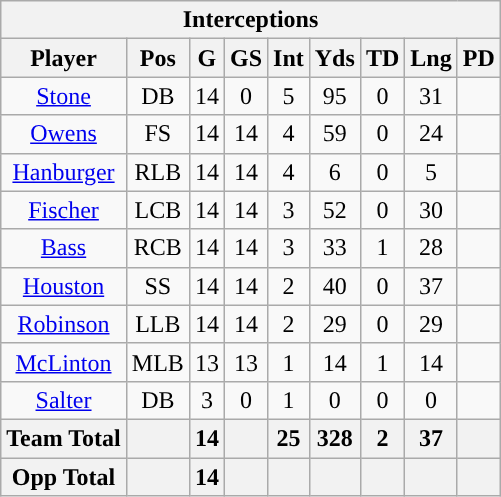<table class="wikitable" style="text-align:center">
<tr>
<th colspan="9">Interceptions</th>
</tr>
<tr>
<th>Player</th>
<th>Pos</th>
<th>G</th>
<th>GS</th>
<th>Int</th>
<th>Yds</th>
<th>TD</th>
<th>Lng</th>
<th>PD</th>
</tr>
<tr>
<td><a href='#'>Stone</a></td>
<td>DB</td>
<td>14</td>
<td>0</td>
<td>5</td>
<td>95</td>
<td>0</td>
<td>31</td>
<td></td>
</tr>
<tr>
<td><a href='#'>Owens</a></td>
<td>FS</td>
<td>14</td>
<td>14</td>
<td>4</td>
<td>59</td>
<td>0</td>
<td>24</td>
<td></td>
</tr>
<tr>
<td><a href='#'>Hanburger</a></td>
<td>RLB</td>
<td>14</td>
<td>14</td>
<td>4</td>
<td>6</td>
<td>0</td>
<td>5</td>
<td></td>
</tr>
<tr>
<td><a href='#'>Fischer</a></td>
<td>LCB</td>
<td>14</td>
<td>14</td>
<td>3</td>
<td>52</td>
<td>0</td>
<td>30</td>
<td></td>
</tr>
<tr>
<td><a href='#'>Bass</a></td>
<td>RCB</td>
<td>14</td>
<td>14</td>
<td>3</td>
<td>33</td>
<td>1</td>
<td>28</td>
<td></td>
</tr>
<tr>
<td><a href='#'>Houston</a></td>
<td>SS</td>
<td>14</td>
<td>14</td>
<td>2</td>
<td>40</td>
<td>0</td>
<td>37</td>
<td></td>
</tr>
<tr>
<td><a href='#'>Robinson</a></td>
<td>LLB</td>
<td>14</td>
<td>14</td>
<td>2</td>
<td>29</td>
<td>0</td>
<td>29</td>
<td></td>
</tr>
<tr>
<td><a href='#'>McLinton</a></td>
<td>MLB</td>
<td>13</td>
<td>13</td>
<td>1</td>
<td>14</td>
<td>1</td>
<td>14</td>
<td></td>
</tr>
<tr>
<td><a href='#'>Salter</a></td>
<td>DB</td>
<td>3</td>
<td>0</td>
<td>1</td>
<td>0</td>
<td>0</td>
<td>0</td>
<td></td>
</tr>
<tr>
<th>Team Total</th>
<th></th>
<th>14</th>
<th></th>
<th>25</th>
<th>328</th>
<th>2</th>
<th>37</th>
<th></th>
</tr>
<tr>
<th>Opp Total</th>
<th></th>
<th>14</th>
<th></th>
<th></th>
<th></th>
<th></th>
<th></th>
<th></th>
</tr>
</table>
